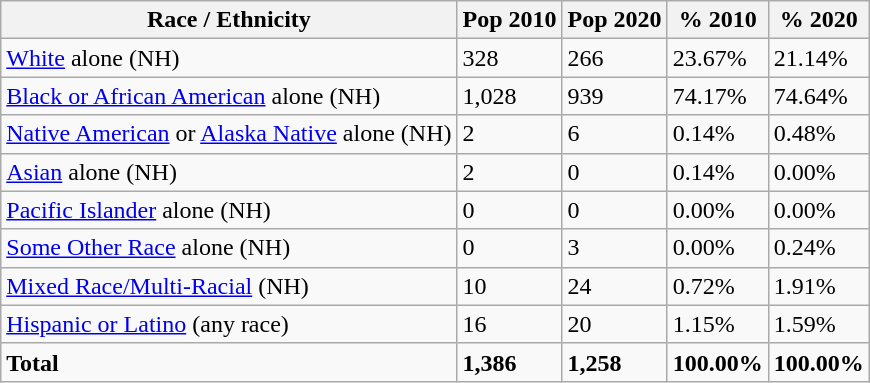<table class="wikitable">
<tr>
<th>Race / Ethnicity</th>
<th>Pop 2010</th>
<th>Pop 2020</th>
<th>% 2010</th>
<th>% 2020</th>
</tr>
<tr>
<td><a href='#'>White</a> alone (NH)</td>
<td>328</td>
<td>266</td>
<td>23.67%</td>
<td>21.14%</td>
</tr>
<tr>
<td><a href='#'>Black or African American</a> alone (NH)</td>
<td>1,028</td>
<td>939</td>
<td>74.17%</td>
<td>74.64%</td>
</tr>
<tr>
<td><a href='#'>Native American</a> or <a href='#'>Alaska Native</a> alone (NH)</td>
<td>2</td>
<td>6</td>
<td>0.14%</td>
<td>0.48%</td>
</tr>
<tr>
<td><a href='#'>Asian</a> alone (NH)</td>
<td>2</td>
<td>0</td>
<td>0.14%</td>
<td>0.00%</td>
</tr>
<tr>
<td><a href='#'>Pacific Islander</a> alone (NH)</td>
<td>0</td>
<td>0</td>
<td>0.00%</td>
<td>0.00%</td>
</tr>
<tr>
<td><a href='#'>Some Other Race</a> alone (NH)</td>
<td>0</td>
<td>3</td>
<td>0.00%</td>
<td>0.24%</td>
</tr>
<tr>
<td><a href='#'>Mixed Race/Multi-Racial</a> (NH)</td>
<td>10</td>
<td>24</td>
<td>0.72%</td>
<td>1.91%</td>
</tr>
<tr>
<td><a href='#'>Hispanic or Latino</a> (any race)</td>
<td>16</td>
<td>20</td>
<td>1.15%</td>
<td>1.59%</td>
</tr>
<tr>
<td><strong>Total</strong></td>
<td><strong>1,386</strong></td>
<td><strong>1,258</strong></td>
<td><strong>100.00%</strong></td>
<td><strong>100.00%</strong></td>
</tr>
</table>
